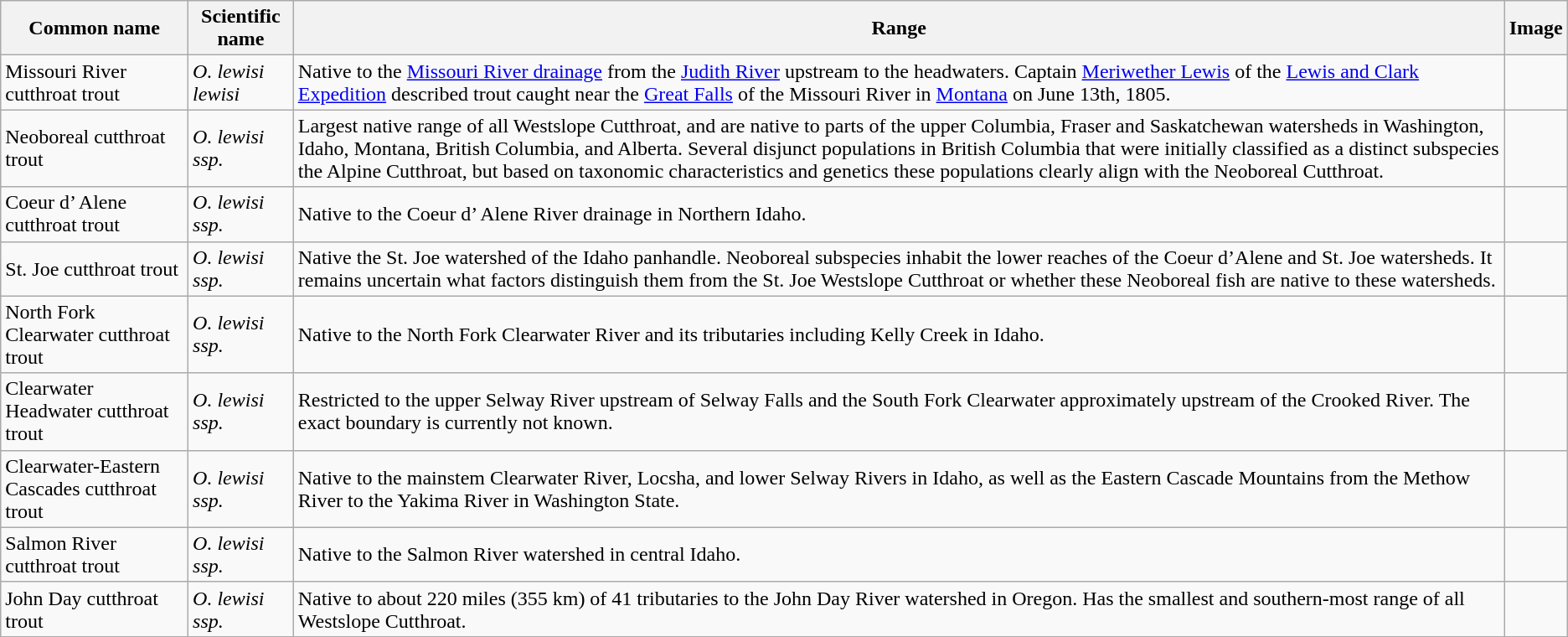<table class="wikitable">
<tr>
<th>Common name</th>
<th>Scientific name</th>
<th>Range</th>
<th>Image</th>
</tr>
<tr>
<td>Missouri River cutthroat trout</td>
<td><em>O. lewisi lewisi</em></td>
<td>Native to the <a href='#'>Missouri River drainage</a> from the <a href='#'>Judith River</a> upstream to the headwaters. Captain <a href='#'>Meriwether Lewis</a> of the <a href='#'>Lewis and Clark Expedition</a> described trout caught near the <a href='#'>Great Falls</a> of the Missouri River in <a href='#'>Montana</a> on June 13th, 1805.</td>
<td></td>
</tr>
<tr>
<td>Neoboreal cutthroat trout</td>
<td><em>O. lewisi ssp.</em></td>
<td>Largest native range of all Westslope Cutthroat, and are native to parts of the upper Columbia, Fraser and Saskatchewan watersheds in Washington, Idaho, Montana, British Columbia, and Alberta. Several disjunct populations in British Columbia that were initially classified as a distinct subspecies the Alpine Cutthroat, but based on taxonomic characteristics and genetics these populations clearly align with the Neoboreal Cutthroat.</td>
<td></td>
</tr>
<tr>
<td>Coeur d’ Alene cutthroat trout</td>
<td><em>O. lewisi ssp.</em></td>
<td>Native to the Coeur d’ Alene River drainage in Northern Idaho.</td>
<td></td>
</tr>
<tr>
<td>St. Joe cutthroat trout</td>
<td><em>O. lewisi ssp.</em></td>
<td>Native the St. Joe watershed of the Idaho panhandle. Neoboreal subspecies inhabit the lower reaches of the Coeur d’Alene and St. Joe watersheds. It remains uncertain what factors distinguish them from the St. Joe Westslope Cutthroat or whether these Neoboreal fish are native to these watersheds.</td>
<td></td>
</tr>
<tr>
<td>North Fork Clearwater cutthroat trout</td>
<td><em>O. lewisi ssp.</em></td>
<td>Native to the North Fork Clearwater River and its tributaries including Kelly Creek in Idaho.</td>
<td></td>
</tr>
<tr>
<td>Clearwater Headwater cutthroat trout</td>
<td><em>O. lewisi ssp.</em></td>
<td>Restricted to the upper Selway River upstream of Selway Falls and the South Fork Clearwater approximately upstream of the Crooked River. The exact boundary is currently not known.</td>
<td></td>
</tr>
<tr>
<td>Clearwater-Eastern Cascades cutthroat trout</td>
<td><em>O. lewisi ssp.</em></td>
<td>Native to the mainstem Clearwater River, Locsha, and lower Selway Rivers in Idaho, as well as the Eastern Cascade Mountains from the Methow River to the Yakima River in Washington State.</td>
<td></td>
</tr>
<tr>
<td>Salmon River cutthroat trout</td>
<td><em>O. lewisi ssp.</em></td>
<td>Native to the Salmon River watershed in central Idaho.</td>
<td></td>
</tr>
<tr>
<td>John Day cutthroat trout</td>
<td><em>O. lewisi ssp.</em></td>
<td>Native to about 220 miles (355 km) of 41 tributaries to the John Day River watershed in Oregon. Has the smallest and southern-most range of all Westslope Cutthroat.</td>
<td></td>
</tr>
</table>
